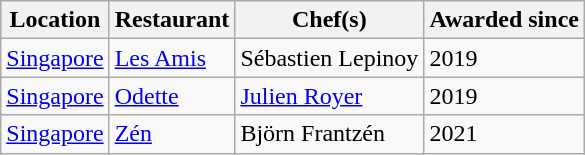<table class="wikitable sortable">
<tr>
<th scope="col">Location</th>
<th scope="col">Restaurant</th>
<th scope="col">Chef(s)</th>
<th scope="col">Awarded since</th>
</tr>
<tr>
<td><a href='#'>Singapore</a></td>
<td><a href='#'>Les Amis</a></td>
<td>Sébastien Lepinoy</td>
<td>2019</td>
</tr>
<tr>
<td><a href='#'>Singapore</a></td>
<td><a href='#'>Odette</a></td>
<td><a href='#'>Julien Royer</a></td>
<td>2019</td>
</tr>
<tr>
<td><a href='#'>Singapore</a></td>
<td><a href='#'>Zén</a></td>
<td>Björn Frantzén</td>
<td>2021</td>
</tr>
</table>
